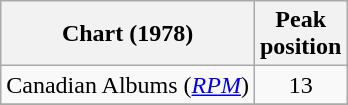<table class="wikitable sortable">
<tr>
<th>Chart (1978)</th>
<th>Peak<br>position</th>
</tr>
<tr>
<td>Canadian Albums (<em><a href='#'>RPM</a></em>)</td>
<td style="text-align:center">13</td>
</tr>
<tr>
</tr>
</table>
